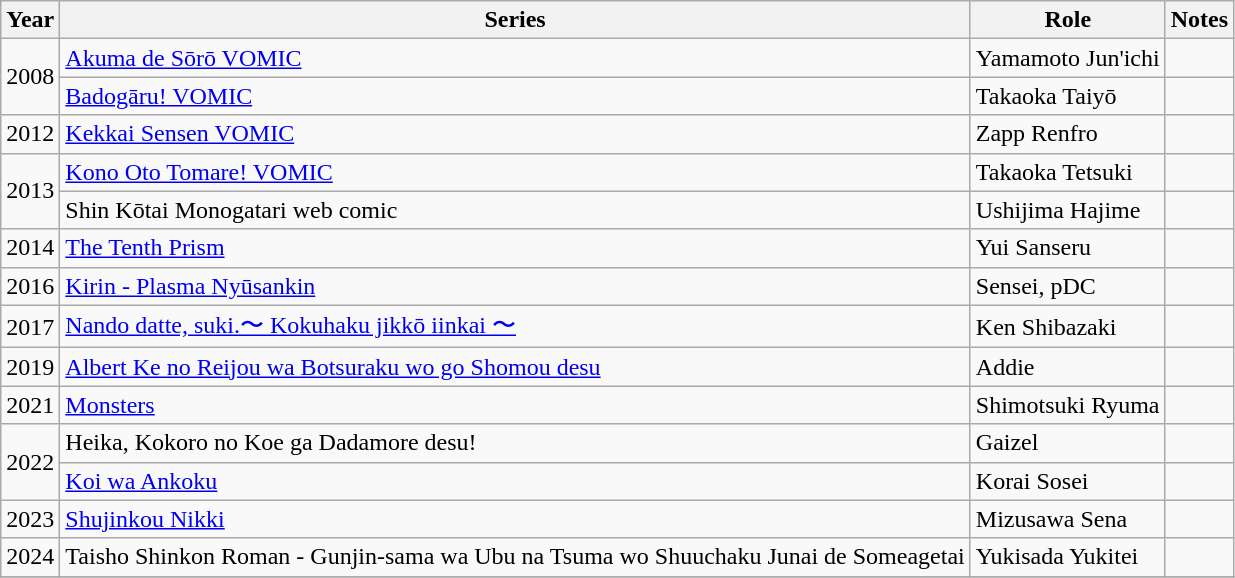<table class="wikitable">
<tr>
<th>Year</th>
<th>Series</th>
<th>Role</th>
<th>Notes</th>
</tr>
<tr>
<td rowspan="2">2008</td>
<td><a href='#'>Akuma de Sōrō VOMIC</a></td>
<td>Yamamoto Jun'ichi</td>
<td></td>
</tr>
<tr>
<td><a href='#'>Badogāru! VOMIC</a></td>
<td>Takaoka Taiyō</td>
<td></td>
</tr>
<tr>
<td>2012</td>
<td><a href='#'>Kekkai Sensen VOMIC</a></td>
<td>Zapp Renfro</td>
<td></td>
</tr>
<tr>
<td rowspan="2">2013</td>
<td><a href='#'>Kono Oto Tomare! VOMIC</a></td>
<td>Takaoka Tetsuki</td>
<td></td>
</tr>
<tr>
<td>Shin Kōtai Monogatari web comic</td>
<td>Ushijima Hajime</td>
<td></td>
</tr>
<tr>
<td>2014</td>
<td><a href='#'>The Tenth Prism</a></td>
<td>Yui Sanseru</td>
<td></td>
</tr>
<tr>
<td>2016</td>
<td><a href='#'>Kirin - Plasma Nyūsankin</a></td>
<td>Sensei, pDC</td>
<td></td>
</tr>
<tr>
<td>2017</td>
<td><a href='#'>Nando datte, suki.〜 Kokuhaku jikkō iinkai 〜</a></td>
<td>Ken Shibazaki</td>
<td></td>
</tr>
<tr>
<td>2019</td>
<td><a href='#'>Albert Ke no Reijou wa Botsuraku wo go Shomou desu</a></td>
<td>Addie</td>
<td></td>
</tr>
<tr>
<td>2021</td>
<td><a href='#'>Monsters</a></td>
<td>Shimotsuki Ryuma</td>
<td></td>
</tr>
<tr>
<td rowspan="2">2022</td>
<td>Heika, Kokoro no Koe ga Dadamore desu!</td>
<td>Gaizel</td>
<td></td>
</tr>
<tr>
<td><a href='#'>Koi wa Ankoku</a></td>
<td>Korai Sosei</td>
<td></td>
</tr>
<tr>
<td>2023</td>
<td><a href='#'>Shujinkou Nikki</a></td>
<td>Mizusawa Sena</td>
<td></td>
</tr>
<tr>
<td rowspan="1">2024</td>
<td>Taisho Shinkon Roman - Gunjin-sama wa Ubu na Tsuma wo Shuuchaku Junai de Someagetai</td>
<td>Yukisada Yukitei</td>
<td></td>
</tr>
<tr>
</tr>
</table>
